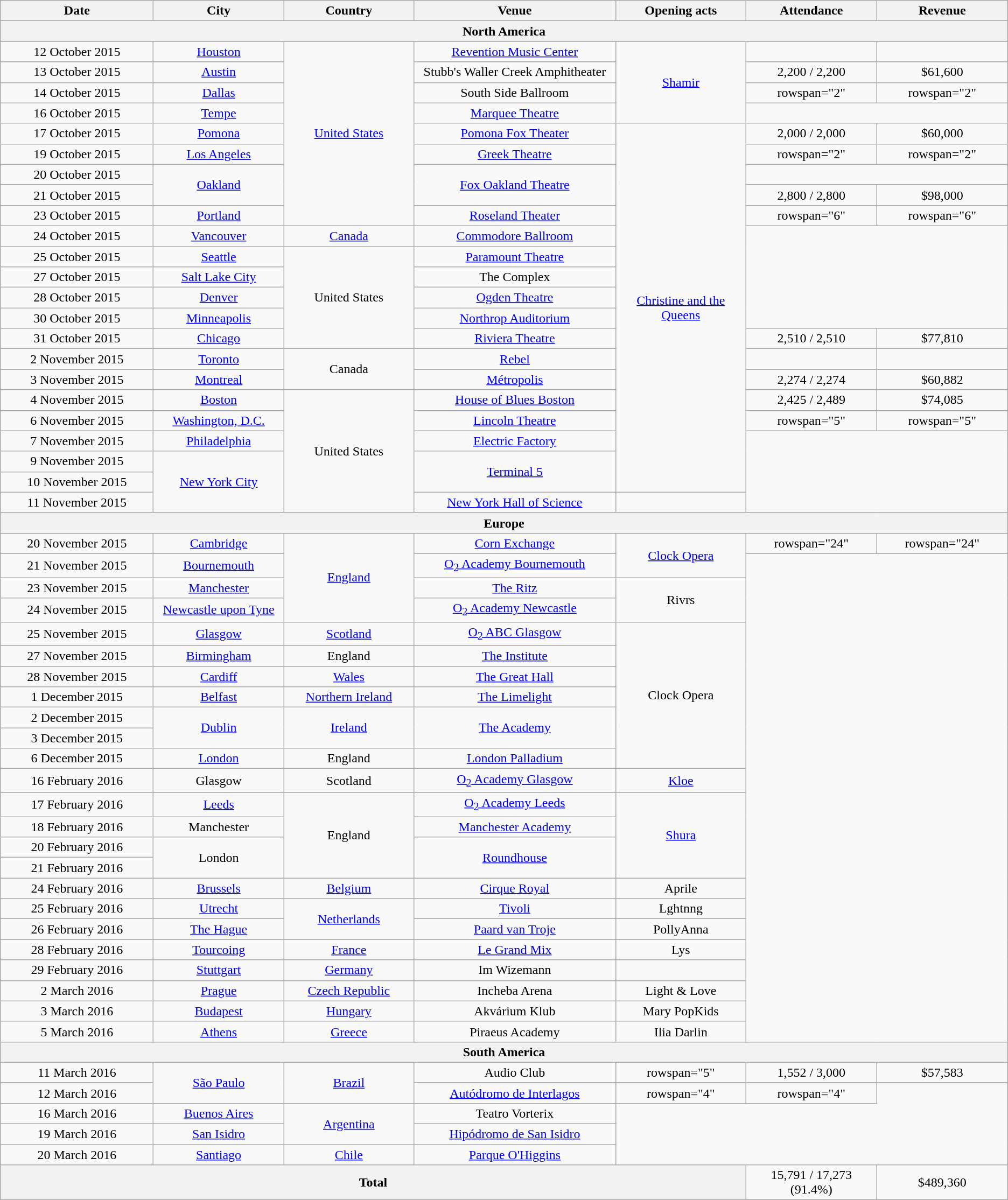<table class="wikitable wplainrowheaders" style="text-align:center;">
<tr>
<th scope="col" style="width:12em;">Date</th>
<th scope="col" style="width:10em;">City</th>
<th scope="col" style="width:10em;">Country</th>
<th scope="col" style="width:16em;">Venue</th>
<th scope="col" style="width:10em;">Opening acts</th>
<th scope="col" style="width:10em;">Attendance</th>
<th scope="col" style="width:10em;">Revenue</th>
</tr>
<tr>
<th colspan="7">North America</th>
</tr>
<tr>
<td>12 October 2015</td>
<td><a href='#'>Houston</a></td>
<td rowspan="9"><a href='#'>United States</a></td>
<td><a href='#'>Revention Music Center</a></td>
<td rowspan="4"><a href='#'>Shamir</a></td>
<td></td>
<td></td>
</tr>
<tr>
<td>13 October 2015</td>
<td><a href='#'>Austin</a></td>
<td>Stubb's Waller Creek Amphitheater</td>
<td>2,200 / 2,200</td>
<td>$61,600</td>
</tr>
<tr>
<td>14 October 2015</td>
<td><a href='#'>Dallas</a></td>
<td>South Side Ballroom</td>
<td>rowspan="2" </td>
<td>rowspan="2" </td>
</tr>
<tr>
<td>16 October 2015</td>
<td><a href='#'>Tempe</a></td>
<td><a href='#'>Marquee Theatre</a></td>
</tr>
<tr>
<td>17 October 2015</td>
<td><a href='#'>Pomona</a></td>
<td><a href='#'>Pomona Fox Theater</a></td>
<td rowspan="18"><a href='#'>Christine and the Queens</a></td>
<td>2,000 / 2,000</td>
<td>$60,000</td>
</tr>
<tr>
<td>19 October 2015</td>
<td><a href='#'>Los Angeles</a></td>
<td><a href='#'>Greek Theatre</a></td>
<td>rowspan="2" </td>
<td>rowspan="2" </td>
</tr>
<tr>
<td>20 October 2015</td>
<td rowspan="2"><a href='#'>Oakland</a></td>
<td rowspan="2"><a href='#'>Fox Oakland Theatre</a></td>
</tr>
<tr>
<td>21 October 2015</td>
<td>2,800 / 2,800</td>
<td>$98,000</td>
</tr>
<tr>
<td>23 October 2015</td>
<td><a href='#'>Portland</a></td>
<td><a href='#'>Roseland Theater</a></td>
<td>rowspan="6" </td>
<td>rowspan="6" </td>
</tr>
<tr>
<td>24 October 2015</td>
<td><a href='#'>Vancouver</a></td>
<td><a href='#'>Canada</a></td>
<td><a href='#'>Commodore Ballroom</a></td>
</tr>
<tr>
<td>25 October 2015</td>
<td><a href='#'>Seattle</a></td>
<td rowspan="5">United States</td>
<td><a href='#'>Paramount Theatre</a></td>
</tr>
<tr>
<td>27 October 2015</td>
<td><a href='#'>Salt Lake City</a></td>
<td>The Complex</td>
</tr>
<tr>
<td>28 October 2015</td>
<td><a href='#'>Denver</a></td>
<td><a href='#'>Ogden Theatre</a></td>
</tr>
<tr>
<td>30 October 2015</td>
<td><a href='#'>Minneapolis</a></td>
<td><a href='#'>Northrop Auditorium</a></td>
</tr>
<tr>
<td>31 October 2015</td>
<td><a href='#'>Chicago</a></td>
<td><a href='#'>Riviera Theatre</a></td>
<td>2,510 / 2,510</td>
<td>$77,810</td>
</tr>
<tr>
<td>2 November 2015</td>
<td><a href='#'>Toronto</a></td>
<td rowspan="2">Canada</td>
<td><a href='#'>Rebel</a></td>
<td></td>
<td></td>
</tr>
<tr>
<td>3 November 2015</td>
<td><a href='#'>Montreal</a></td>
<td><a href='#'>Métropolis</a></td>
<td>2,274 / 2,274</td>
<td>$60,882</td>
</tr>
<tr>
<td>4 November 2015</td>
<td><a href='#'>Boston</a></td>
<td rowspan="6">United States</td>
<td><a href='#'>House of Blues Boston</a></td>
<td>2,425 / 2,489</td>
<td>$74,085</td>
</tr>
<tr>
<td>6 November 2015</td>
<td><a href='#'>Washington, D.C.</a></td>
<td><a href='#'>Lincoln Theatre</a></td>
<td>rowspan="5" </td>
<td>rowspan="5" </td>
</tr>
<tr>
<td>7 November 2015</td>
<td><a href='#'>Philadelphia</a></td>
<td><a href='#'>Electric Factory</a></td>
</tr>
<tr>
<td>9 November 2015</td>
<td rowspan="3"><a href='#'>New York City</a></td>
<td rowspan="2"><a href='#'>Terminal 5</a></td>
</tr>
<tr>
<td>10 November 2015</td>
</tr>
<tr>
<td>11 November 2015</td>
<td><a href='#'>New York Hall of Science</a></td>
<td></td>
</tr>
<tr>
<th colspan="7">Europe</th>
</tr>
<tr>
<td>20 November 2015</td>
<td><a href='#'>Cambridge</a></td>
<td rowspan="4"><a href='#'>England</a></td>
<td><a href='#'>Corn Exchange</a></td>
<td rowspan="2"><a href='#'>Clock Opera</a></td>
<td>rowspan="24" </td>
<td>rowspan="24" </td>
</tr>
<tr>
<td>21 November 2015</td>
<td><a href='#'>Bournemouth</a></td>
<td><a href='#'>O<sub>2</sub> Academy Bournemouth</a></td>
</tr>
<tr>
<td>23 November 2015</td>
<td><a href='#'>Manchester</a></td>
<td><a href='#'>The Ritz</a></td>
<td rowspan="2">Rivrs</td>
</tr>
<tr>
<td>24 November 2015</td>
<td><a href='#'>Newcastle upon Tyne</a></td>
<td><a href='#'>O<sub>2</sub> Academy Newcastle</a></td>
</tr>
<tr>
<td>25 November 2015</td>
<td><a href='#'>Glasgow</a></td>
<td><a href='#'>Scotland</a></td>
<td><a href='#'>O<sub>2</sub> ABC Glasgow</a></td>
<td rowspan="7">Clock Opera</td>
</tr>
<tr>
<td>27 November 2015</td>
<td><a href='#'>Birmingham</a></td>
<td>England</td>
<td><a href='#'>The Institute</a></td>
</tr>
<tr>
<td>28 November  2015</td>
<td><a href='#'>Cardiff</a></td>
<td><a href='#'>Wales</a></td>
<td><a href='#'>The Great Hall</a></td>
</tr>
<tr>
<td>1 December 2015</td>
<td><a href='#'>Belfast</a></td>
<td><a href='#'>Northern Ireland</a></td>
<td><a href='#'>The Limelight</a></td>
</tr>
<tr>
<td>2 December 2015</td>
<td rowspan="2"><a href='#'>Dublin</a></td>
<td rowspan="2"><a href='#'>Ireland</a></td>
<td rowspan="2"><a href='#'>The Academy</a></td>
</tr>
<tr>
<td>3 December 2015</td>
</tr>
<tr>
<td>6 December 2015</td>
<td><a href='#'>London</a></td>
<td>England</td>
<td><a href='#'>London Palladium</a></td>
</tr>
<tr>
<td>16 February 2016</td>
<td>Glasgow</td>
<td>Scotland</td>
<td><a href='#'>O<sub>2</sub> Academy Glasgow</a></td>
<td><a href='#'>Kloe</a></td>
</tr>
<tr>
<td>17 February 2016</td>
<td><a href='#'>Leeds</a></td>
<td rowspan="4">England</td>
<td><a href='#'>O<sub>2</sub> Academy Leeds</a></td>
<td rowspan="4"><a href='#'>Shura</a></td>
</tr>
<tr>
<td>18 February 2016</td>
<td>Manchester</td>
<td><a href='#'>Manchester Academy</a></td>
</tr>
<tr>
<td>20 February 2016</td>
<td rowspan="2">London</td>
<td rowspan="2"><a href='#'>Roundhouse</a></td>
</tr>
<tr>
<td>21 February 2016</td>
</tr>
<tr>
<td>24 February 2016</td>
<td><a href='#'>Brussels</a></td>
<td><a href='#'>Belgium</a></td>
<td><a href='#'>Cirque Royal</a></td>
<td>Aprile</td>
</tr>
<tr>
<td>25 February 2016</td>
<td><a href='#'>Utrecht</a></td>
<td rowspan="2"><a href='#'>Netherlands</a></td>
<td><a href='#'>Tivoli</a></td>
<td>Lghtnng</td>
</tr>
<tr>
<td>26 February 2016</td>
<td><a href='#'>The Hague</a></td>
<td><a href='#'>Paard van Troje</a></td>
<td>PollyAnna</td>
</tr>
<tr>
<td>28 February 2016</td>
<td><a href='#'>Tourcoing</a></td>
<td><a href='#'>France</a></td>
<td><a href='#'>Le Grand Mix</a></td>
<td>Lys</td>
</tr>
<tr>
<td>29 February 2016</td>
<td><a href='#'>Stuttgart</a></td>
<td><a href='#'>Germany</a></td>
<td>Im Wizemann</td>
<td></td>
</tr>
<tr>
<td>2 March 2016</td>
<td><a href='#'>Prague</a></td>
<td><a href='#'>Czech Republic</a></td>
<td>Incheba Arena</td>
<td>Light & Love</td>
</tr>
<tr>
<td>3 March 2016</td>
<td><a href='#'>Budapest</a></td>
<td><a href='#'>Hungary</a></td>
<td>Akvárium Klub</td>
<td>Mary PopKids</td>
</tr>
<tr>
<td>5 March 2016</td>
<td><a href='#'>Athens</a></td>
<td><a href='#'>Greece</a></td>
<td>Piraeus Academy</td>
<td>Ilia Darlin</td>
</tr>
<tr>
<th colspan="7">South America</th>
</tr>
<tr>
<td>11 March 2016</td>
<td rowspan="2"><a href='#'>São Paulo</a></td>
<td rowspan="2"><a href='#'>Brazil</a></td>
<td>Audio Club</td>
<td>rowspan="5" </td>
<td>1,552 / 3,000</td>
<td>$57,583</td>
</tr>
<tr>
<td>12 March 2016</td>
<td><a href='#'>Autódromo de Interlagos</a></td>
<td>rowspan="4" </td>
<td>rowspan="4" </td>
</tr>
<tr>
<td>16 March 2016</td>
<td><a href='#'>Buenos Aires</a></td>
<td rowspan="2"><a href='#'>Argentina</a></td>
<td>Teatro Vorterix</td>
</tr>
<tr>
<td>19 March 2016</td>
<td><a href='#'>San Isidro</a></td>
<td><a href='#'>Hipódromo de San Isidro</a></td>
</tr>
<tr>
<td>20 March 2016</td>
<td><a href='#'>Santiago</a></td>
<td><a href='#'>Chile</a></td>
<td><a href='#'>Parque O'Higgins</a></td>
</tr>
<tr>
<th colspan="5">Total</th>
<td>15,791 / 17,273 (91.4%)</td>
<td>$489,360</td>
</tr>
</table>
